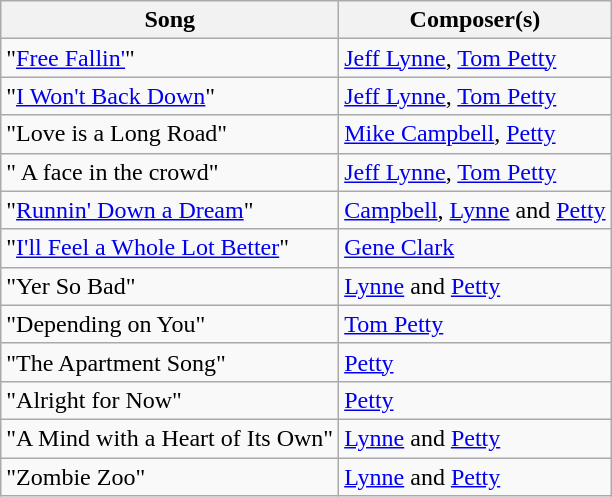<table class="wikitable" border="1">
<tr>
<th>Song</th>
<th>Composer(s)</th>
</tr>
<tr>
<td>"<a href='#'>Free Fallin'</a>"</td>
<td><a href='#'>Jeff Lynne</a>, <a href='#'>Tom Petty</a></td>
</tr>
<tr>
<td>"<a href='#'>I Won't Back Down</a>"</td>
<td><a href='#'>Jeff Lynne</a>, <a href='#'>Tom Petty</a></td>
</tr>
<tr>
<td>"Love is a Long Road"</td>
<td><a href='#'>Mike Campbell</a>, <a href='#'>Petty</a></td>
</tr>
<tr>
<td>" A face in the crowd"</td>
<td><a href='#'>Jeff Lynne</a>, <a href='#'>Tom Petty</a></td>
</tr>
<tr>
<td>"<a href='#'>Runnin' Down a Dream</a>"</td>
<td><a href='#'>Campbell</a>, <a href='#'>Lynne</a> and <a href='#'>Petty</a></td>
</tr>
<tr>
<td>"<a href='#'>I'll Feel a Whole Lot Better</a>"</td>
<td><a href='#'>Gene Clark</a></td>
</tr>
<tr>
<td>"Yer So Bad"</td>
<td><a href='#'>Lynne</a> and <a href='#'>Petty</a></td>
</tr>
<tr>
<td>"Depending on You"</td>
<td><a href='#'>Tom Petty</a></td>
</tr>
<tr>
<td>"The Apartment Song"</td>
<td><a href='#'>Petty</a></td>
</tr>
<tr>
<td>"Alright for Now"</td>
<td><a href='#'>Petty</a></td>
</tr>
<tr>
<td>"A Mind with a Heart of Its Own"</td>
<td><a href='#'>Lynne</a> and <a href='#'>Petty</a></td>
</tr>
<tr>
<td>"Zombie Zoo"</td>
<td><a href='#'>Lynne</a> and <a href='#'>Petty</a></td>
</tr>
</table>
